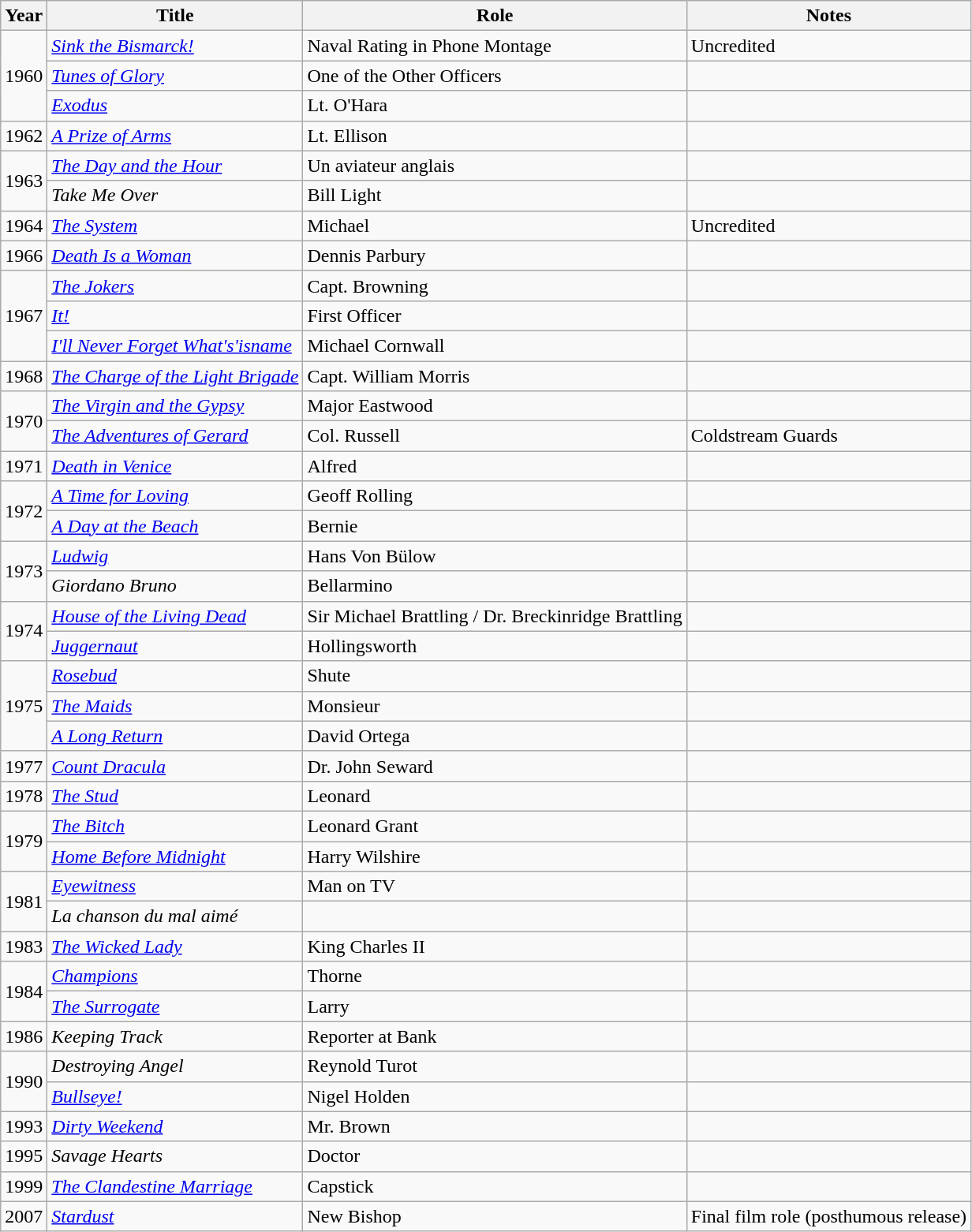<table class="wikitable sortable">
<tr>
<th>Year</th>
<th>Title</th>
<th>Role</th>
<th>Notes</th>
</tr>
<tr>
<td rowspan="3">1960</td>
<td><em><a href='#'>Sink the Bismarck!</a></em></td>
<td>Naval Rating in Phone Montage</td>
<td>Uncredited</td>
</tr>
<tr>
<td><em><a href='#'>Tunes of Glory</a></em></td>
<td>One of the Other Officers</td>
<td></td>
</tr>
<tr>
<td><em><a href='#'>Exodus</a></em></td>
<td>Lt. O'Hara</td>
<td></td>
</tr>
<tr>
<td>1962</td>
<td><em><a href='#'>A Prize of Arms</a></em></td>
<td>Lt. Ellison</td>
<td></td>
</tr>
<tr>
<td rowspan="2">1963</td>
<td><em><a href='#'>The Day and the Hour</a></em></td>
<td>Un aviateur anglais</td>
<td></td>
</tr>
<tr>
<td><em>Take Me Over</em></td>
<td>Bill Light</td>
<td></td>
</tr>
<tr>
<td>1964</td>
<td><em><a href='#'>The System</a></em></td>
<td>Michael</td>
<td>Uncredited</td>
</tr>
<tr>
<td>1966</td>
<td><em><a href='#'>Death Is a Woman</a></em></td>
<td>Dennis Parbury</td>
<td></td>
</tr>
<tr>
<td rowspan="3">1967</td>
<td><em><a href='#'>The Jokers</a></em></td>
<td>Capt. Browning</td>
<td></td>
</tr>
<tr>
<td><em><a href='#'>It!</a></em></td>
<td>First Officer</td>
<td></td>
</tr>
<tr>
<td><em><a href='#'>I'll Never Forget What's'isname</a></em></td>
<td>Michael Cornwall</td>
<td></td>
</tr>
<tr>
<td>1968</td>
<td><em><a href='#'>The Charge of the Light Brigade</a></em></td>
<td>Capt. William Morris</td>
<td></td>
</tr>
<tr>
<td rowspan="2">1970</td>
<td><em><a href='#'>The Virgin and the Gypsy</a></em></td>
<td>Major Eastwood</td>
<td></td>
</tr>
<tr>
<td><em><a href='#'>The Adventures of Gerard</a></em></td>
<td>Col. Russell</td>
<td>Coldstream Guards</td>
</tr>
<tr>
<td>1971</td>
<td><em><a href='#'>Death in Venice</a></em></td>
<td>Alfred</td>
<td></td>
</tr>
<tr>
<td rowspan="2">1972</td>
<td><em><a href='#'>A Time for Loving</a></em></td>
<td>Geoff Rolling</td>
<td></td>
</tr>
<tr>
<td><em><a href='#'>A Day at the Beach</a></em></td>
<td>Bernie</td>
<td></td>
</tr>
<tr>
<td rowspan="2">1973</td>
<td><em><a href='#'>Ludwig</a></em></td>
<td>Hans Von Bülow</td>
<td></td>
</tr>
<tr>
<td><em>Giordano Bruno</em></td>
<td>Bellarmino</td>
<td></td>
</tr>
<tr>
<td rowspan="2">1974</td>
<td><em><a href='#'>House of the Living Dead</a></em></td>
<td>Sir Michael Brattling / Dr. Breckinridge Brattling</td>
<td></td>
</tr>
<tr>
<td><em><a href='#'>Juggernaut</a></em></td>
<td>Hollingsworth</td>
<td></td>
</tr>
<tr>
<td rowspan="3">1975</td>
<td><em><a href='#'>Rosebud</a></em></td>
<td>Shute</td>
<td></td>
</tr>
<tr>
<td><em><a href='#'>The Maids</a></em></td>
<td>Monsieur</td>
<td></td>
</tr>
<tr>
<td><em><a href='#'>A Long Return</a></em></td>
<td>David Ortega</td>
<td></td>
</tr>
<tr>
<td>1977</td>
<td><em><a href='#'>Count Dracula</a></em></td>
<td>Dr. John Seward</td>
<td></td>
</tr>
<tr>
<td>1978</td>
<td><em><a href='#'>The Stud</a></em></td>
<td>Leonard</td>
<td></td>
</tr>
<tr>
<td rowspan="2">1979</td>
<td><em><a href='#'>The Bitch</a></em></td>
<td>Leonard Grant</td>
<td></td>
</tr>
<tr>
<td><em><a href='#'>Home Before Midnight</a></em></td>
<td>Harry Wilshire</td>
<td></td>
</tr>
<tr>
<td rowspan="2">1981</td>
<td><em><a href='#'>Eyewitness</a></em></td>
<td>Man on TV</td>
<td></td>
</tr>
<tr>
<td><em>La chanson du mal aimé</em></td>
<td></td>
<td></td>
</tr>
<tr>
<td>1983</td>
<td><em><a href='#'>The Wicked Lady</a></em></td>
<td>King Charles II</td>
<td></td>
</tr>
<tr>
<td rowspan="2">1984</td>
<td><em><a href='#'>Champions</a></em></td>
<td>Thorne</td>
<td></td>
</tr>
<tr>
<td><em><a href='#'>The Surrogate</a></em></td>
<td>Larry</td>
<td></td>
</tr>
<tr>
<td>1986</td>
<td><em>Keeping Track</em></td>
<td>Reporter at Bank</td>
<td></td>
</tr>
<tr>
<td rowspan="2">1990</td>
<td><em>Destroying Angel</em></td>
<td>Reynold Turot</td>
<td></td>
</tr>
<tr>
<td><em><a href='#'>Bullseye!</a></em></td>
<td>Nigel Holden</td>
<td></td>
</tr>
<tr>
<td>1993</td>
<td><em><a href='#'>Dirty Weekend</a></em></td>
<td>Mr. Brown</td>
<td></td>
</tr>
<tr>
<td>1995</td>
<td><em>Savage Hearts</em></td>
<td>Doctor</td>
<td></td>
</tr>
<tr>
<td>1999</td>
<td><em><a href='#'>The Clandestine Marriage</a></em></td>
<td>Capstick</td>
<td></td>
</tr>
<tr>
<td>2007</td>
<td><em><a href='#'>Stardust</a></em></td>
<td>New Bishop</td>
<td>Final film role (posthumous release)</td>
</tr>
</table>
